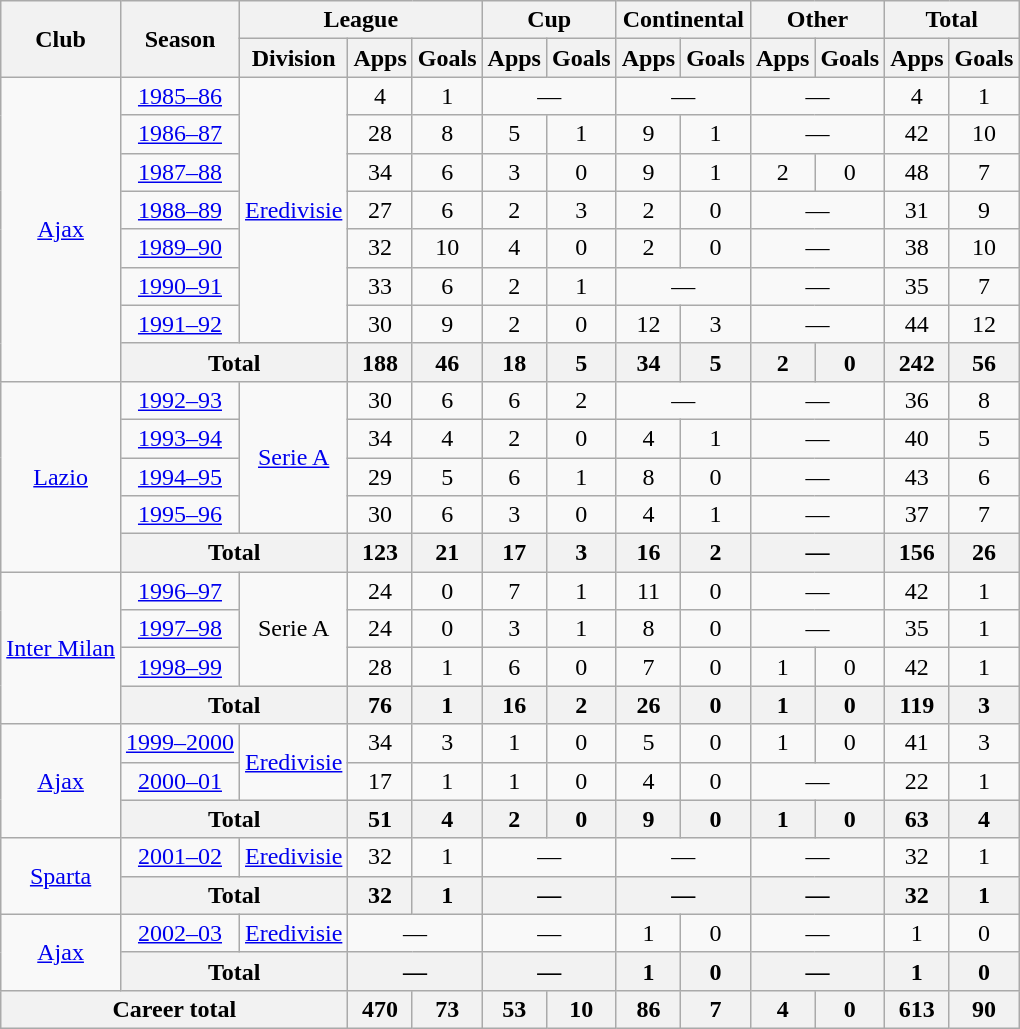<table class="wikitable" style="text-align:center">
<tr>
<th rowspan="2">Club</th>
<th rowspan="2">Season</th>
<th colspan="3">League</th>
<th colspan="2">Cup</th>
<th colspan="2">Continental</th>
<th colspan="2">Other</th>
<th colspan="2">Total</th>
</tr>
<tr>
<th>Division</th>
<th>Apps</th>
<th>Goals</th>
<th>Apps</th>
<th>Goals</th>
<th>Apps</th>
<th>Goals</th>
<th>Apps</th>
<th>Goals</th>
<th>Apps</th>
<th>Goals</th>
</tr>
<tr>
<td rowspan="8"><a href='#'>Ajax</a></td>
<td><a href='#'>1985–86</a></td>
<td rowspan="7"><a href='#'>Eredivisie</a></td>
<td>4</td>
<td>1</td>
<td colspan="2">—</td>
<td colspan="2">—</td>
<td colspan="2">—</td>
<td>4</td>
<td>1</td>
</tr>
<tr>
<td><a href='#'>1986–87</a></td>
<td>28</td>
<td>8</td>
<td>5</td>
<td>1</td>
<td>9</td>
<td>1</td>
<td colspan="2">—</td>
<td>42</td>
<td>10</td>
</tr>
<tr>
<td><a href='#'>1987–88</a></td>
<td>34</td>
<td>6</td>
<td>3</td>
<td>0</td>
<td>9</td>
<td>1</td>
<td>2</td>
<td>0</td>
<td>48</td>
<td>7</td>
</tr>
<tr>
<td><a href='#'>1988–89</a></td>
<td>27</td>
<td>6</td>
<td>2</td>
<td>3</td>
<td>2</td>
<td>0</td>
<td colspan="2">—</td>
<td>31</td>
<td>9</td>
</tr>
<tr>
<td><a href='#'>1989–90</a></td>
<td>32</td>
<td>10</td>
<td>4</td>
<td>0</td>
<td>2</td>
<td>0</td>
<td colspan="2">—</td>
<td>38</td>
<td>10</td>
</tr>
<tr>
<td><a href='#'>1990–91</a></td>
<td>33</td>
<td>6</td>
<td>2</td>
<td>1</td>
<td colspan="2">—</td>
<td colspan="2">—</td>
<td>35</td>
<td>7</td>
</tr>
<tr>
<td><a href='#'>1991–92</a></td>
<td>30</td>
<td>9</td>
<td>2</td>
<td>0</td>
<td>12</td>
<td>3</td>
<td colspan="2">—</td>
<td>44</td>
<td>12</td>
</tr>
<tr>
<th colspan="2">Total</th>
<th>188</th>
<th>46</th>
<th>18</th>
<th>5</th>
<th>34</th>
<th>5</th>
<th>2</th>
<th>0</th>
<th>242</th>
<th>56</th>
</tr>
<tr>
<td rowspan="5"><a href='#'>Lazio</a></td>
<td><a href='#'>1992–93</a></td>
<td rowspan="4"><a href='#'>Serie A</a></td>
<td>30</td>
<td>6</td>
<td>6</td>
<td>2</td>
<td colspan="2">—</td>
<td colspan="2">—</td>
<td>36</td>
<td>8</td>
</tr>
<tr>
<td><a href='#'>1993–94</a></td>
<td>34</td>
<td>4</td>
<td>2</td>
<td>0</td>
<td>4</td>
<td>1</td>
<td colspan="2">—</td>
<td>40</td>
<td>5</td>
</tr>
<tr>
<td><a href='#'>1994–95</a></td>
<td>29</td>
<td>5</td>
<td>6</td>
<td>1</td>
<td>8</td>
<td>0</td>
<td colspan="2">—</td>
<td>43</td>
<td>6</td>
</tr>
<tr>
<td><a href='#'>1995–96</a></td>
<td>30</td>
<td>6</td>
<td>3</td>
<td>0</td>
<td>4</td>
<td>1</td>
<td colspan="2">—</td>
<td>37</td>
<td>7</td>
</tr>
<tr>
<th colspan="2">Total</th>
<th>123</th>
<th>21</th>
<th>17</th>
<th>3</th>
<th>16</th>
<th>2</th>
<th colspan="2">—</th>
<th>156</th>
<th>26</th>
</tr>
<tr>
<td rowspan="4"><a href='#'>Inter Milan</a></td>
<td><a href='#'>1996–97</a></td>
<td rowspan="3">Serie A</td>
<td>24</td>
<td>0</td>
<td>7</td>
<td>1</td>
<td>11</td>
<td>0</td>
<td colspan="2">—</td>
<td>42</td>
<td>1</td>
</tr>
<tr>
<td><a href='#'>1997–98</a></td>
<td>24</td>
<td>0</td>
<td>3</td>
<td>1</td>
<td>8</td>
<td>0</td>
<td colspan="2">—</td>
<td>35</td>
<td>1</td>
</tr>
<tr>
<td><a href='#'>1998–99</a></td>
<td>28</td>
<td>1</td>
<td>6</td>
<td>0</td>
<td>7</td>
<td>0</td>
<td>1</td>
<td>0</td>
<td>42</td>
<td>1</td>
</tr>
<tr>
<th colspan="2">Total</th>
<th>76</th>
<th>1</th>
<th>16</th>
<th>2</th>
<th>26</th>
<th>0</th>
<th>1</th>
<th>0</th>
<th>119</th>
<th>3</th>
</tr>
<tr>
<td rowspan="3"><a href='#'>Ajax</a></td>
<td><a href='#'>1999–2000</a></td>
<td rowspan="2"><a href='#'>Eredivisie</a></td>
<td>34</td>
<td>3</td>
<td>1</td>
<td>0</td>
<td>5</td>
<td>0</td>
<td>1</td>
<td>0</td>
<td>41</td>
<td>3</td>
</tr>
<tr>
<td><a href='#'>2000–01</a></td>
<td>17</td>
<td>1</td>
<td>1</td>
<td>0</td>
<td>4</td>
<td>0</td>
<td colspan="2">—</td>
<td>22</td>
<td>1</td>
</tr>
<tr>
<th colspan="2">Total</th>
<th>51</th>
<th>4</th>
<th>2</th>
<th>0</th>
<th>9</th>
<th>0</th>
<th>1</th>
<th>0</th>
<th>63</th>
<th>4</th>
</tr>
<tr>
<td rowspan="2"><a href='#'>Sparta</a></td>
<td><a href='#'>2001–02</a></td>
<td rowspan="1"><a href='#'>Eredivisie</a></td>
<td>32</td>
<td>1</td>
<td colspan="2">—</td>
<td colspan="2">—</td>
<td colspan="2">—</td>
<td>32</td>
<td>1</td>
</tr>
<tr>
<th colspan="2">Total</th>
<th>32</th>
<th>1</th>
<th colspan="2">—</th>
<th colspan="2">—</th>
<th colspan="2">—</th>
<th>32</th>
<th>1</th>
</tr>
<tr>
<td rowspan="2"><a href='#'>Ajax</a></td>
<td><a href='#'>2002–03</a></td>
<td rowspan="1"><a href='#'>Eredivisie</a></td>
<td colspan="2">—</td>
<td colspan="2">—</td>
<td>1</td>
<td>0</td>
<td colspan="2">—</td>
<td>1</td>
<td>0</td>
</tr>
<tr>
<th colspan="2">Total</th>
<th colspan="2">—</th>
<th colspan="2">—</th>
<th>1</th>
<th>0</th>
<th colspan="2">—</th>
<th>1</th>
<th>0</th>
</tr>
<tr>
<th colspan="3">Career total</th>
<th>470</th>
<th>73</th>
<th>53</th>
<th>10</th>
<th>86</th>
<th>7</th>
<th>4</th>
<th>0</th>
<th>613</th>
<th>90</th>
</tr>
</table>
